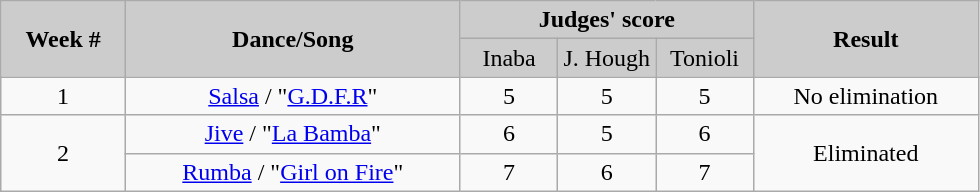<table class="wikitable" style="text-align:center">
<tr>
<th rowspan="2" style="background:#ccc;">Week #</th>
<th rowspan="2" style="background:#ccc;">Dance/Song</th>
<th colspan="3" style="background:#ccc;">Judges' score</th>
<th rowspan="2" style="background:#ccc;">Result</th>
</tr>
<tr style="background:#ccc;">
<td style="width:10%;">Inaba</td>
<td style="width:10%;">J. Hough</td>
<td style="width:10%;">Tonioli</td>
</tr>
<tr>
<td>1</td>
<td><a href='#'>Salsa</a> / "<a href='#'>G.D.F.R</a>"</td>
<td>5</td>
<td>5</td>
<td>5</td>
<td>No elimination</td>
</tr>
<tr>
<td rowspan="2">2</td>
<td><a href='#'>Jive</a> / "<a href='#'>La Bamba</a>"</td>
<td>6</td>
<td>5</td>
<td>6</td>
<td rowspan="2">Eliminated</td>
</tr>
<tr>
<td><a href='#'>Rumba</a> / "<a href='#'>Girl on Fire</a>"</td>
<td>7</td>
<td>6</td>
<td>7</td>
</tr>
</table>
